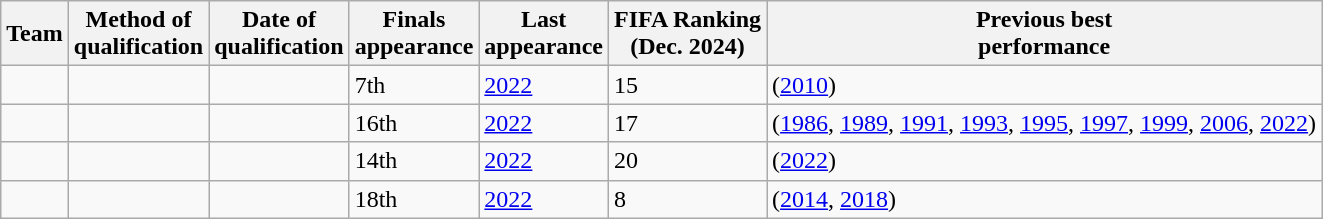<table class="wikitable sortable" style="text-align:left;">
<tr>
<th>Team</th>
<th>Method of<br>qualification</th>
<th>Date of<br>qualification</th>
<th data-sort-type="number">Finals<br>appearance</th>
<th>Last<br>appearance</th>
<th>FIFA Ranking<br>(Dec. 2024)</th>
<th>Previous best<br>performance</th>
</tr>
<tr>
<td></td>
<td></td>
<td></td>
<td>7th</td>
<td><a href='#'>2022</a></td>
<td>15</td>
<td> (<a href='#'>2010</a>)</td>
</tr>
<tr>
<td></td>
<td></td>
<td></td>
<td>16th</td>
<td><a href='#'>2022</a></td>
<td>17</td>
<td> (<a href='#'>1986</a>, <a href='#'>1989</a>, <a href='#'>1991</a>, <a href='#'>1993</a>, <a href='#'>1995</a>, <a href='#'>1997</a>, <a href='#'>1999</a>, <a href='#'>2006</a>, <a href='#'>2022</a>)</td>
</tr>
<tr>
<td></td>
<td></td>
<td></td>
<td>14th</td>
<td><a href='#'>2022</a></td>
<td>20</td>
<td> (<a href='#'>2022</a>)</td>
</tr>
<tr>
<td></td>
<td></td>
<td></td>
<td>18th</td>
<td><a href='#'>2022</a></td>
<td>8</td>
<td> (<a href='#'>2014</a>, <a href='#'>2018</a>)</td>
</tr>
</table>
